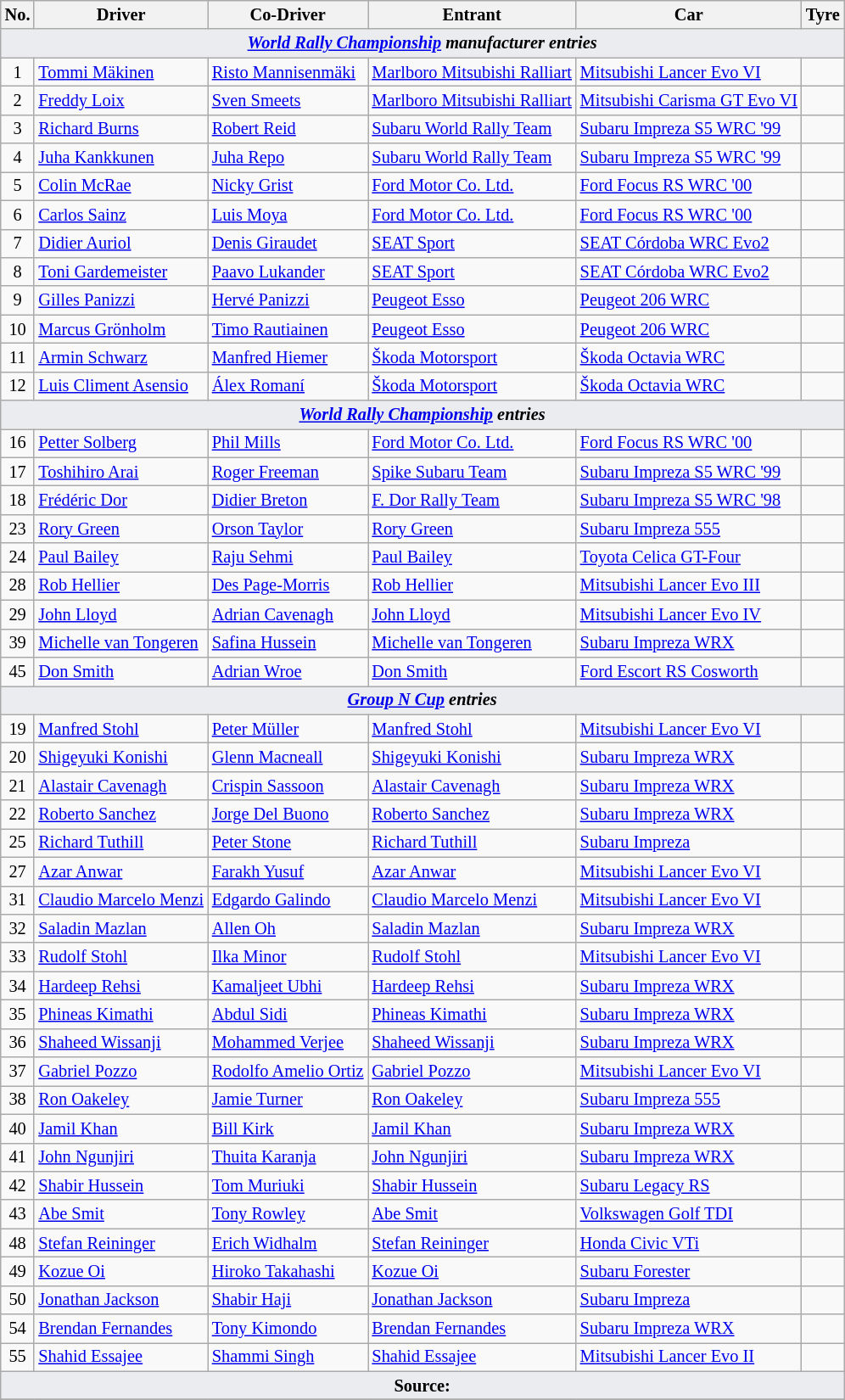<table class="wikitable" style="font-size: 85%;">
<tr>
<th>No.</th>
<th>Driver</th>
<th>Co-Driver</th>
<th>Entrant</th>
<th>Car</th>
<th>Tyre</th>
</tr>
<tr>
<td style="background-color:#EAECF0; text-align:center" colspan="6"><strong><em><a href='#'>World Rally Championship</a> manufacturer entries</em></strong></td>
</tr>
<tr>
<td align="center">1</td>
<td> <a href='#'>Tommi Mäkinen</a></td>
<td> <a href='#'>Risto Mannisenmäki</a></td>
<td> <a href='#'>Marlboro Mitsubishi Ralliart</a></td>
<td><a href='#'>Mitsubishi Lancer Evo VI</a></td>
<td align="center"></td>
</tr>
<tr>
<td align="center">2</td>
<td> <a href='#'>Freddy Loix</a></td>
<td> <a href='#'>Sven Smeets</a></td>
<td> <a href='#'>Marlboro Mitsubishi Ralliart</a></td>
<td><a href='#'>Mitsubishi Carisma GT Evo VI</a></td>
<td align="center"></td>
</tr>
<tr>
<td align="center">3</td>
<td> <a href='#'>Richard Burns</a></td>
<td> <a href='#'>Robert Reid</a></td>
<td> <a href='#'>Subaru World Rally Team</a></td>
<td><a href='#'>Subaru Impreza S5 WRC '99</a></td>
<td align="center"></td>
</tr>
<tr>
<td align="center">4</td>
<td> <a href='#'>Juha Kankkunen</a></td>
<td> <a href='#'>Juha Repo</a></td>
<td> <a href='#'>Subaru World Rally Team</a></td>
<td><a href='#'>Subaru Impreza S5 WRC '99</a></td>
<td align="center"></td>
</tr>
<tr>
<td align="center">5</td>
<td> <a href='#'>Colin McRae</a></td>
<td> <a href='#'>Nicky Grist</a></td>
<td> <a href='#'>Ford Motor Co. Ltd.</a></td>
<td><a href='#'>Ford Focus RS WRC '00</a></td>
<td align="center"></td>
</tr>
<tr>
<td align="center">6</td>
<td> <a href='#'>Carlos Sainz</a></td>
<td> <a href='#'>Luis Moya</a></td>
<td> <a href='#'>Ford Motor Co. Ltd.</a></td>
<td><a href='#'>Ford Focus RS WRC '00</a></td>
<td align="center"></td>
</tr>
<tr>
<td align="center">7</td>
<td> <a href='#'>Didier Auriol</a></td>
<td> <a href='#'>Denis Giraudet</a></td>
<td> <a href='#'>SEAT Sport</a></td>
<td><a href='#'>SEAT Córdoba WRC Evo2</a></td>
<td align="center"></td>
</tr>
<tr>
<td align="center">8</td>
<td> <a href='#'>Toni Gardemeister</a></td>
<td> <a href='#'>Paavo Lukander</a></td>
<td> <a href='#'>SEAT Sport</a></td>
<td><a href='#'>SEAT Córdoba WRC Evo2</a></td>
<td align="center"></td>
</tr>
<tr>
<td align="center">9</td>
<td> <a href='#'>Gilles Panizzi</a></td>
<td> <a href='#'>Hervé Panizzi</a></td>
<td> <a href='#'>Peugeot Esso</a></td>
<td><a href='#'>Peugeot 206 WRC</a></td>
<td align="center"></td>
</tr>
<tr>
<td align="center">10</td>
<td> <a href='#'>Marcus Grönholm</a></td>
<td> <a href='#'>Timo Rautiainen</a></td>
<td> <a href='#'>Peugeot Esso</a></td>
<td><a href='#'>Peugeot 206 WRC</a></td>
<td align="center"></td>
</tr>
<tr>
<td align="center">11</td>
<td> <a href='#'>Armin Schwarz</a></td>
<td> <a href='#'>Manfred Hiemer</a></td>
<td> <a href='#'>Škoda Motorsport</a></td>
<td><a href='#'>Škoda Octavia WRC</a></td>
<td align="center"></td>
</tr>
<tr>
<td align="center">12</td>
<td> <a href='#'>Luis Climent Asensio</a></td>
<td> <a href='#'>Álex Romaní</a></td>
<td> <a href='#'>Škoda Motorsport</a></td>
<td><a href='#'>Škoda Octavia WRC</a></td>
<td align="center"></td>
</tr>
<tr>
<td style="background-color:#EAECF0; text-align:center" colspan="6"><strong><em><a href='#'>World Rally Championship</a> entries</em></strong></td>
</tr>
<tr>
<td align="center">16</td>
<td> <a href='#'>Petter Solberg</a></td>
<td> <a href='#'>Phil Mills</a></td>
<td> <a href='#'>Ford Motor Co. Ltd.</a></td>
<td><a href='#'>Ford Focus RS WRC '00</a></td>
<td align="center"></td>
</tr>
<tr>
<td align="center">17</td>
<td> <a href='#'>Toshihiro Arai</a></td>
<td> <a href='#'>Roger Freeman</a></td>
<td> <a href='#'>Spike Subaru Team</a></td>
<td><a href='#'>Subaru Impreza S5 WRC '99</a></td>
<td></td>
</tr>
<tr>
<td align="center">18</td>
<td> <a href='#'>Frédéric Dor</a></td>
<td> <a href='#'>Didier Breton</a></td>
<td> <a href='#'>F. Dor Rally Team</a></td>
<td><a href='#'>Subaru Impreza S5 WRC '98</a></td>
<td align="center"></td>
</tr>
<tr>
<td align="center">23</td>
<td> <a href='#'>Rory Green</a></td>
<td> <a href='#'>Orson Taylor</a></td>
<td> <a href='#'>Rory Green</a></td>
<td><a href='#'>Subaru Impreza 555</a></td>
<td></td>
</tr>
<tr>
<td align="center">24</td>
<td> <a href='#'>Paul Bailey</a></td>
<td> <a href='#'>Raju Sehmi</a></td>
<td> <a href='#'>Paul Bailey</a></td>
<td><a href='#'>Toyota Celica GT-Four</a></td>
<td></td>
</tr>
<tr>
<td align="center">28</td>
<td> <a href='#'>Rob Hellier</a></td>
<td> <a href='#'>Des Page-Morris</a></td>
<td> <a href='#'>Rob Hellier</a></td>
<td><a href='#'>Mitsubishi Lancer Evo III</a></td>
<td></td>
</tr>
<tr>
<td align="center">29</td>
<td> <a href='#'>John Lloyd</a></td>
<td> <a href='#'>Adrian Cavenagh</a></td>
<td> <a href='#'>John Lloyd</a></td>
<td><a href='#'>Mitsubishi Lancer Evo IV</a></td>
<td></td>
</tr>
<tr>
<td align="center">39</td>
<td> <a href='#'>Michelle van Tongeren</a></td>
<td> <a href='#'>Safina Hussein</a></td>
<td> <a href='#'>Michelle van Tongeren</a></td>
<td><a href='#'>Subaru Impreza WRX</a></td>
<td></td>
</tr>
<tr>
<td align="center">45</td>
<td> <a href='#'>Don Smith</a></td>
<td> <a href='#'>Adrian Wroe</a></td>
<td> <a href='#'>Don Smith</a></td>
<td><a href='#'>Ford Escort RS Cosworth</a></td>
<td></td>
</tr>
<tr>
<td style="background-color:#EAECF0; text-align:center" colspan="6"><strong><em><a href='#'>Group N Cup</a> entries</em></strong></td>
</tr>
<tr>
<td align="center">19</td>
<td> <a href='#'>Manfred Stohl</a></td>
<td> <a href='#'>Peter Müller</a></td>
<td> <a href='#'>Manfred Stohl</a></td>
<td><a href='#'>Mitsubishi Lancer Evo VI</a></td>
<td align="center"></td>
</tr>
<tr>
<td align="center">20</td>
<td> <a href='#'>Shigeyuki Konishi</a></td>
<td> <a href='#'>Glenn Macneall</a></td>
<td> <a href='#'>Shigeyuki Konishi</a></td>
<td><a href='#'>Subaru Impreza WRX</a></td>
<td></td>
</tr>
<tr>
<td align="center">21</td>
<td> <a href='#'>Alastair Cavenagh</a></td>
<td> <a href='#'>Crispin Sassoon</a></td>
<td> <a href='#'>Alastair Cavenagh</a></td>
<td><a href='#'>Subaru Impreza WRX</a></td>
<td></td>
</tr>
<tr>
<td align="center">22</td>
<td> <a href='#'>Roberto Sanchez</a></td>
<td> <a href='#'>Jorge Del Buono</a></td>
<td> <a href='#'>Roberto Sanchez</a></td>
<td><a href='#'>Subaru Impreza WRX</a></td>
<td></td>
</tr>
<tr>
<td align="center">25</td>
<td> <a href='#'>Richard Tuthill</a></td>
<td> <a href='#'>Peter Stone</a></td>
<td> <a href='#'>Richard Tuthill</a></td>
<td><a href='#'>Subaru Impreza</a></td>
<td></td>
</tr>
<tr>
<td align="center">27</td>
<td> <a href='#'>Azar Anwar</a></td>
<td> <a href='#'>Farakh Yusuf</a></td>
<td> <a href='#'>Azar Anwar</a></td>
<td><a href='#'>Mitsubishi Lancer Evo VI</a></td>
<td></td>
</tr>
<tr>
<td align="center">31</td>
<td> <a href='#'>Claudio Marcelo Menzi</a></td>
<td> <a href='#'>Edgardo Galindo</a></td>
<td> <a href='#'>Claudio Marcelo Menzi</a></td>
<td><a href='#'>Mitsubishi Lancer Evo VI</a></td>
<td align="center"></td>
</tr>
<tr>
<td align="center">32</td>
<td> <a href='#'>Saladin Mazlan</a></td>
<td> <a href='#'>Allen Oh</a></td>
<td> <a href='#'>Saladin Mazlan</a></td>
<td><a href='#'>Subaru Impreza WRX</a></td>
<td></td>
</tr>
<tr>
<td align="center">33</td>
<td> <a href='#'>Rudolf Stohl</a></td>
<td> <a href='#'>Ilka Minor</a></td>
<td> <a href='#'>Rudolf Stohl</a></td>
<td><a href='#'>Mitsubishi Lancer Evo VI</a></td>
<td align="center"></td>
</tr>
<tr>
<td align="center">34</td>
<td> <a href='#'>Hardeep Rehsi</a></td>
<td> <a href='#'>Kamaljeet Ubhi</a></td>
<td> <a href='#'>Hardeep Rehsi</a></td>
<td><a href='#'>Subaru Impreza WRX</a></td>
<td></td>
</tr>
<tr>
<td align="center">35</td>
<td> <a href='#'>Phineas Kimathi</a></td>
<td> <a href='#'>Abdul Sidi</a></td>
<td> <a href='#'>Phineas Kimathi</a></td>
<td><a href='#'>Subaru Impreza WRX</a></td>
<td></td>
</tr>
<tr>
<td align="center">36</td>
<td> <a href='#'>Shaheed Wissanji</a></td>
<td> <a href='#'>Mohammed Verjee</a></td>
<td> <a href='#'>Shaheed Wissanji</a></td>
<td><a href='#'>Subaru Impreza WRX</a></td>
<td></td>
</tr>
<tr>
<td align="center">37</td>
<td> <a href='#'>Gabriel Pozzo</a></td>
<td> <a href='#'>Rodolfo Amelio Ortiz</a></td>
<td> <a href='#'>Gabriel Pozzo</a></td>
<td><a href='#'>Mitsubishi Lancer Evo VI</a></td>
<td></td>
</tr>
<tr>
<td align="center">38</td>
<td> <a href='#'>Ron Oakeley</a></td>
<td> <a href='#'>Jamie Turner</a></td>
<td> <a href='#'>Ron Oakeley</a></td>
<td><a href='#'>Subaru Impreza 555</a></td>
<td></td>
</tr>
<tr>
<td align="center">40</td>
<td> <a href='#'>Jamil Khan</a></td>
<td> <a href='#'>Bill Kirk</a></td>
<td> <a href='#'>Jamil Khan</a></td>
<td><a href='#'>Subaru Impreza WRX</a></td>
<td></td>
</tr>
<tr>
<td align="center">41</td>
<td> <a href='#'>John Ngunjiri</a></td>
<td> <a href='#'>Thuita Karanja</a></td>
<td> <a href='#'>John Ngunjiri</a></td>
<td><a href='#'>Subaru Impreza WRX</a></td>
<td></td>
</tr>
<tr>
<td align="center">42</td>
<td> <a href='#'>Shabir Hussein</a></td>
<td> <a href='#'>Tom Muriuki</a></td>
<td> <a href='#'>Shabir Hussein</a></td>
<td><a href='#'>Subaru Legacy RS</a></td>
<td></td>
</tr>
<tr>
<td align="center">43</td>
<td> <a href='#'>Abe Smit</a></td>
<td> <a href='#'>Tony Rowley</a></td>
<td> <a href='#'>Abe Smit</a></td>
<td><a href='#'>Volkswagen Golf TDI</a></td>
<td></td>
</tr>
<tr>
<td align="center">48</td>
<td> <a href='#'>Stefan Reininger</a></td>
<td> <a href='#'>Erich Widhalm</a></td>
<td> <a href='#'>Stefan Reininger</a></td>
<td><a href='#'>Honda Civic VTi</a></td>
<td></td>
</tr>
<tr>
<td align="center">49</td>
<td> <a href='#'>Kozue Oi</a></td>
<td> <a href='#'>Hiroko Takahashi</a></td>
<td> <a href='#'>Kozue Oi</a></td>
<td><a href='#'>Subaru Forester</a></td>
<td></td>
</tr>
<tr>
<td align="center">50</td>
<td> <a href='#'>Jonathan Jackson</a></td>
<td> <a href='#'>Shabir Haji</a></td>
<td> <a href='#'>Jonathan Jackson</a></td>
<td><a href='#'>Subaru Impreza</a></td>
<td></td>
</tr>
<tr>
<td align="center">54</td>
<td> <a href='#'>Brendan Fernandes</a></td>
<td> <a href='#'>Tony Kimondo</a></td>
<td> <a href='#'>Brendan Fernandes</a></td>
<td><a href='#'>Subaru Impreza WRX</a></td>
<td></td>
</tr>
<tr>
<td align="center">55</td>
<td> <a href='#'>Shahid Essajee</a></td>
<td> <a href='#'>Shammi Singh</a></td>
<td> <a href='#'>Shahid Essajee</a></td>
<td><a href='#'>Mitsubishi Lancer Evo II</a></td>
<td></td>
</tr>
<tr>
<td style="background-color:#EAECF0; text-align:center" colspan="6"><strong>Source:</strong></td>
</tr>
<tr>
</tr>
</table>
